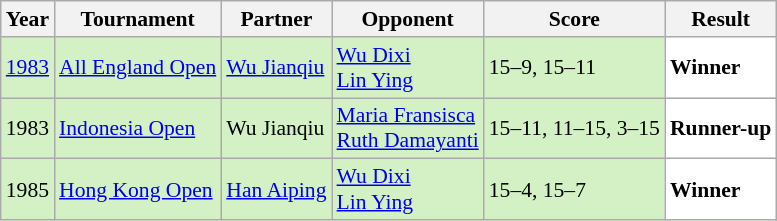<table class="sortable wikitable" style="font-size:90%;">
<tr>
<th>Year</th>
<th>Tournament</th>
<th>Partner</th>
<th>Opponent</th>
<th>Score</th>
<th>Result</th>
</tr>
<tr style="background:#D4F1C5">
<td align="center"><a href='#'>1983</a></td>
<td align="left"><a href='#'>All England Open</a></td>
<td align="left"> <a href='#'>Wu Jianqiu</a></td>
<td align="left"> <a href='#'>Wu Dixi</a> <br>  <a href='#'>Lin Ying</a></td>
<td align="left">15–9, 15–11</td>
<td style="text-align:left; background:white"> <strong>Winner</strong></td>
</tr>
<tr style="background:#D4F1C5">
<td align="center">1983</td>
<td align="left"><a href='#'>Indonesia Open</a></td>
<td align="left"> Wu Jianqiu</td>
<td align="left"> <a href='#'>Maria Fransisca</a> <br>  <a href='#'>Ruth Damayanti</a></td>
<td align="left">15–11, 11–15, 3–15</td>
<td style="text-align:left; background:white"> <strong>Runner-up</strong></td>
</tr>
<tr style="background:#D4F1C5">
<td align="center">1985</td>
<td align="left"><a href='#'>Hong Kong Open</a></td>
<td align="left"> <a href='#'>Han Aiping</a></td>
<td align="left"> <a href='#'>Wu Dixi</a> <br> <a href='#'>Lin Ying</a></td>
<td align="left">15–4, 15–7</td>
<td style="text-align:left; background:white"> <strong>Winner</strong></td>
</tr>
</table>
